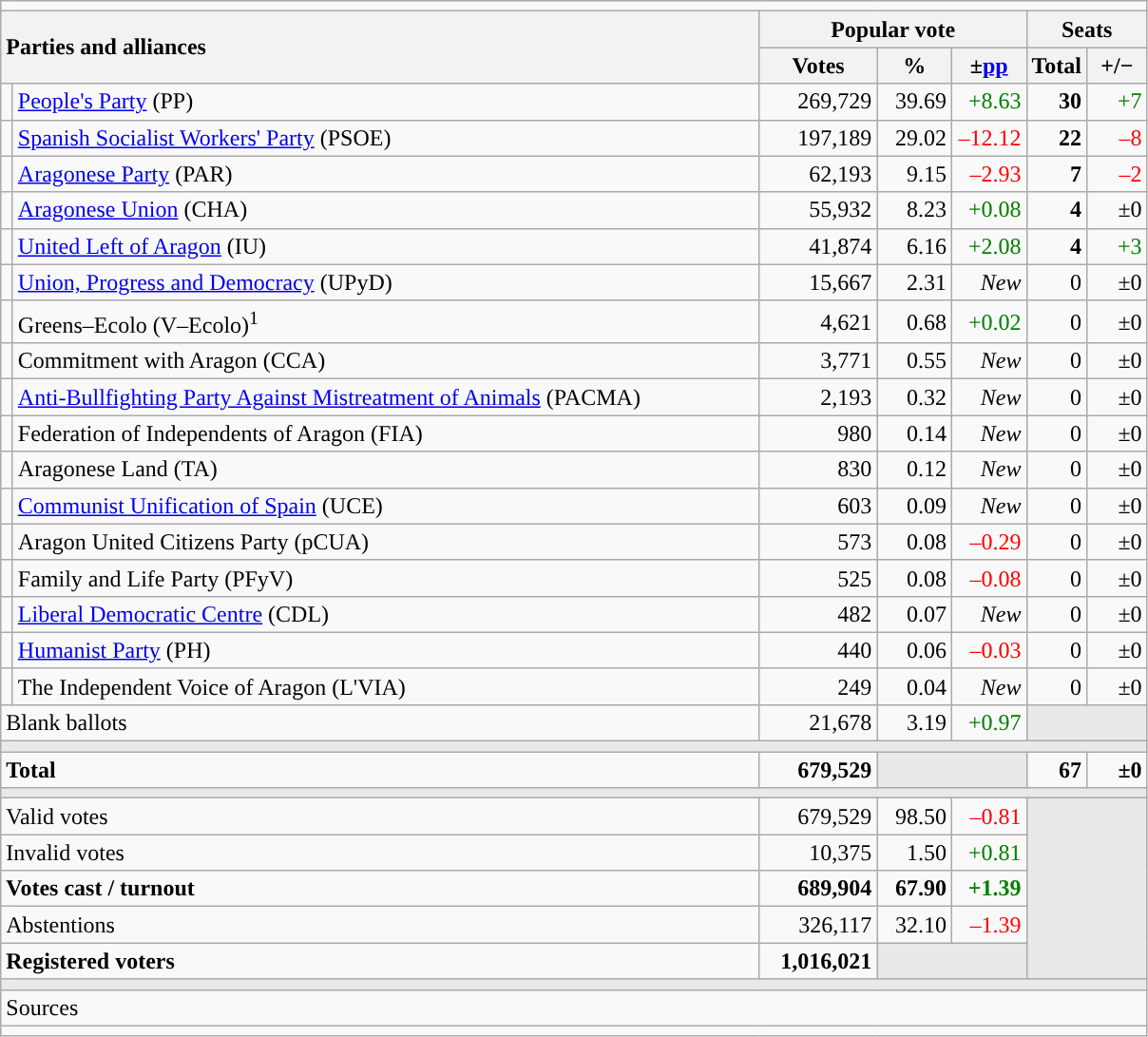<table class="wikitable" style="text-align:right;">
<tr>
<td colspan="7"></td>
</tr>
<tr>
<th style="text-align:left;" rowspan="2" colspan="2" width="525">Parties and alliances</th>
<th colspan="3">Popular vote</th>
<th colspan="2">Seats</th>
</tr>
<tr>
<th width="75">Votes</th>
<th width="45">%</th>
<th width="45">±<a href='#'>pp</a></th>
<th width="35">Total</th>
<th width="35">+/−</th>
</tr>
<tr>
<td width="1" style="color:inherit;background:"></td>
<td align="left"><a href='#'>People's Party</a> (PP)</td>
<td>269,729</td>
<td>39.69</td>
<td style="color:green;">+8.63</td>
<td><strong>30</strong></td>
<td style="color:green;">+7</td>
</tr>
<tr>
<td style="color:inherit;background:"></td>
<td align="left"><a href='#'>Spanish Socialist Workers' Party</a> (PSOE)</td>
<td>197,189</td>
<td>29.02</td>
<td style="color:red;">–12.12</td>
<td><strong>22</strong></td>
<td style="color:red;">–8</td>
</tr>
<tr>
<td style="color:inherit;background:"></td>
<td align="left"><a href='#'>Aragonese Party</a> (PAR)</td>
<td>62,193</td>
<td>9.15</td>
<td style="color:red;">–2.93</td>
<td><strong>7</strong></td>
<td style="color:red;">–2</td>
</tr>
<tr>
<td style="color:inherit;background:"></td>
<td align="left"><a href='#'>Aragonese Union</a> (CHA)</td>
<td>55,932</td>
<td>8.23</td>
<td style="color:green;">+0.08</td>
<td><strong>4</strong></td>
<td>±0</td>
</tr>
<tr>
<td style="color:inherit;background:"></td>
<td align="left"><a href='#'>United Left of Aragon</a> (IU)</td>
<td>41,874</td>
<td>6.16</td>
<td style="color:green;">+2.08</td>
<td><strong>4</strong></td>
<td style="color:green;">+3</td>
</tr>
<tr>
<td style="color:inherit;background:"></td>
<td align="left"><a href='#'>Union, Progress and Democracy</a> (UPyD)</td>
<td>15,667</td>
<td>2.31</td>
<td><em>New</em></td>
<td>0</td>
<td>±0</td>
</tr>
<tr>
<td style="color:inherit;background:"></td>
<td align="left">Greens–Ecolo (V–Ecolo)<sup>1</sup></td>
<td>4,621</td>
<td>0.68</td>
<td style="color:green;">+0.02</td>
<td>0</td>
<td>±0</td>
</tr>
<tr>
<td style="color:inherit;background:"></td>
<td align="left">Commitment with Aragon (CCA)</td>
<td>3,771</td>
<td>0.55</td>
<td><em>New</em></td>
<td>0</td>
<td>±0</td>
</tr>
<tr>
<td style="color:inherit;background:"></td>
<td align="left"><a href='#'>Anti-Bullfighting Party Against Mistreatment of Animals</a> (PACMA)</td>
<td>2,193</td>
<td>0.32</td>
<td><em>New</em></td>
<td>0</td>
<td>±0</td>
</tr>
<tr>
<td style="color:inherit;background:"></td>
<td align="left">Federation of Independents of Aragon (FIA)</td>
<td>980</td>
<td>0.14</td>
<td><em>New</em></td>
<td>0</td>
<td>±0</td>
</tr>
<tr>
<td style="color:inherit;background:"></td>
<td align="left">Aragonese Land (TA)</td>
<td>830</td>
<td>0.12</td>
<td><em>New</em></td>
<td>0</td>
<td>±0</td>
</tr>
<tr>
<td style="color:inherit;background:"></td>
<td align="left"><a href='#'>Communist Unification of Spain</a> (UCE)</td>
<td>603</td>
<td>0.09</td>
<td><em>New</em></td>
<td>0</td>
<td>±0</td>
</tr>
<tr>
<td style="color:inherit;background:"></td>
<td align="left">Aragon United Citizens Party (pCUA)</td>
<td>573</td>
<td>0.08</td>
<td style="color:red;">–0.29</td>
<td>0</td>
<td>±0</td>
</tr>
<tr>
<td style="color:inherit;background:"></td>
<td align="left">Family and Life Party (PFyV)</td>
<td>525</td>
<td>0.08</td>
<td style="color:red;">–0.08</td>
<td>0</td>
<td>±0</td>
</tr>
<tr>
<td style="color:inherit;background:"></td>
<td align="left"><a href='#'>Liberal Democratic Centre</a> (CDL)</td>
<td>482</td>
<td>0.07</td>
<td><em>New</em></td>
<td>0</td>
<td>±0</td>
</tr>
<tr>
<td style="color:inherit;background:"></td>
<td align="left"><a href='#'>Humanist Party</a> (PH)</td>
<td>440</td>
<td>0.06</td>
<td style="color:red;">–0.03</td>
<td>0</td>
<td>±0</td>
</tr>
<tr>
<td style="color:inherit;background:"></td>
<td align="left">The Independent Voice of Aragon (L'VIA)</td>
<td>249</td>
<td>0.04</td>
<td><em>New</em></td>
<td>0</td>
<td>±0</td>
</tr>
<tr>
<td align="left" colspan="2">Blank ballots</td>
<td>21,678</td>
<td>3.19</td>
<td style="color:green;">+0.97</td>
<td bgcolor="#E9E9E9" colspan="2"></td>
</tr>
<tr>
<td colspan="7" bgcolor="#E9E9E9"></td>
</tr>
<tr style="font-weight:bold;">
<td align="left" colspan="2">Total</td>
<td>679,529</td>
<td bgcolor="#E9E9E9" colspan="2"></td>
<td>67</td>
<td>±0</td>
</tr>
<tr>
<td colspan="7" bgcolor="#E9E9E9"></td>
</tr>
<tr>
<td align="left" colspan="2">Valid votes</td>
<td>679,529</td>
<td>98.50</td>
<td style="color:red;">–0.81</td>
<td bgcolor="#E9E9E9" colspan="2" rowspan="5"></td>
</tr>
<tr>
<td align="left" colspan="2">Invalid votes</td>
<td>10,375</td>
<td>1.50</td>
<td style="color:green;">+0.81</td>
</tr>
<tr style="font-weight:bold;">
<td align="left" colspan="2">Votes cast / turnout</td>
<td>689,904</td>
<td>67.90</td>
<td style="color:green;">+1.39</td>
</tr>
<tr>
<td align="left" colspan="2">Abstentions</td>
<td>326,117</td>
<td>32.10</td>
<td style="color:red;">–1.39</td>
</tr>
<tr style="font-weight:bold;">
<td align="left" colspan="2">Registered voters</td>
<td>1,016,021</td>
<td bgcolor="#E9E9E9" colspan="2"></td>
</tr>
<tr>
<td colspan="7" bgcolor="#E9E9E9"></td>
</tr>
<tr>
<td align="left" colspan="7">Sources</td>
</tr>
<tr>
<td colspan="7" style="text-align:left; max-width:790px;"></td>
</tr>
</table>
